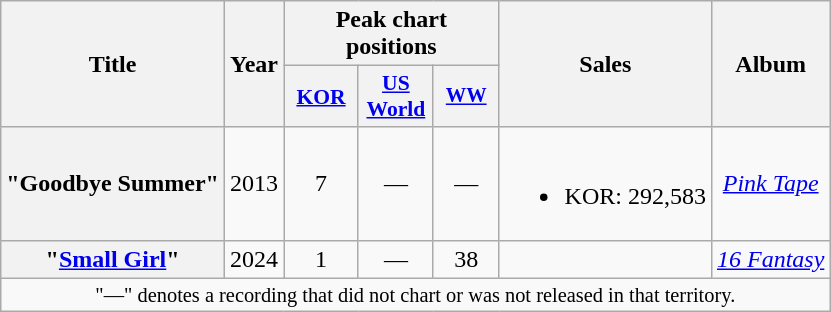<table class="wikitable plainrowheaders" style="text-align:center">
<tr>
<th scope="col" rowspan="2">Title</th>
<th scope="col" rowspan="2">Year</th>
<th scope="col" colspan="3">Peak chart positions</th>
<th scope="col" rowspan="2">Sales<br></th>
<th scope="col" rowspan="2">Album</th>
</tr>
<tr>
<th style="width:3em;font-size:90%"><a href='#'>KOR</a><br></th>
<th style="width:3em;font-size:90%"><a href='#'>US<br>World</a><br></th>
<th scope="col" style="width:2.75em;font-size:85%"><a href='#'>WW</a><br></th>
</tr>
<tr>
<th scope="row">"Goodbye Summer"<br></th>
<td>2013</td>
<td>7</td>
<td>—</td>
<td>—</td>
<td><br><ul><li>KOR: 292,583</li></ul></td>
<td><em><a href='#'>Pink Tape</a></em></td>
</tr>
<tr>
<th scope="row">"<a href='#'>Small Girl</a>"<br></th>
<td>2024</td>
<td>1</td>
<td>—</td>
<td>38</td>
<td></td>
<td><em><a href='#'>16 Fantasy</a></em></td>
</tr>
<tr>
<td colspan="7" style="font-size:85%">"—" denotes a recording that did not chart or was not released in that territory.</td>
</tr>
</table>
